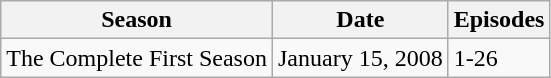<table class=wikitable>
<tr>
<th>Season</th>
<th>Date</th>
<th>Episodes</th>
</tr>
<tr>
<td>The Complete First Season</td>
<td>January 15, 2008</td>
<td>1-26</td>
</tr>
</table>
